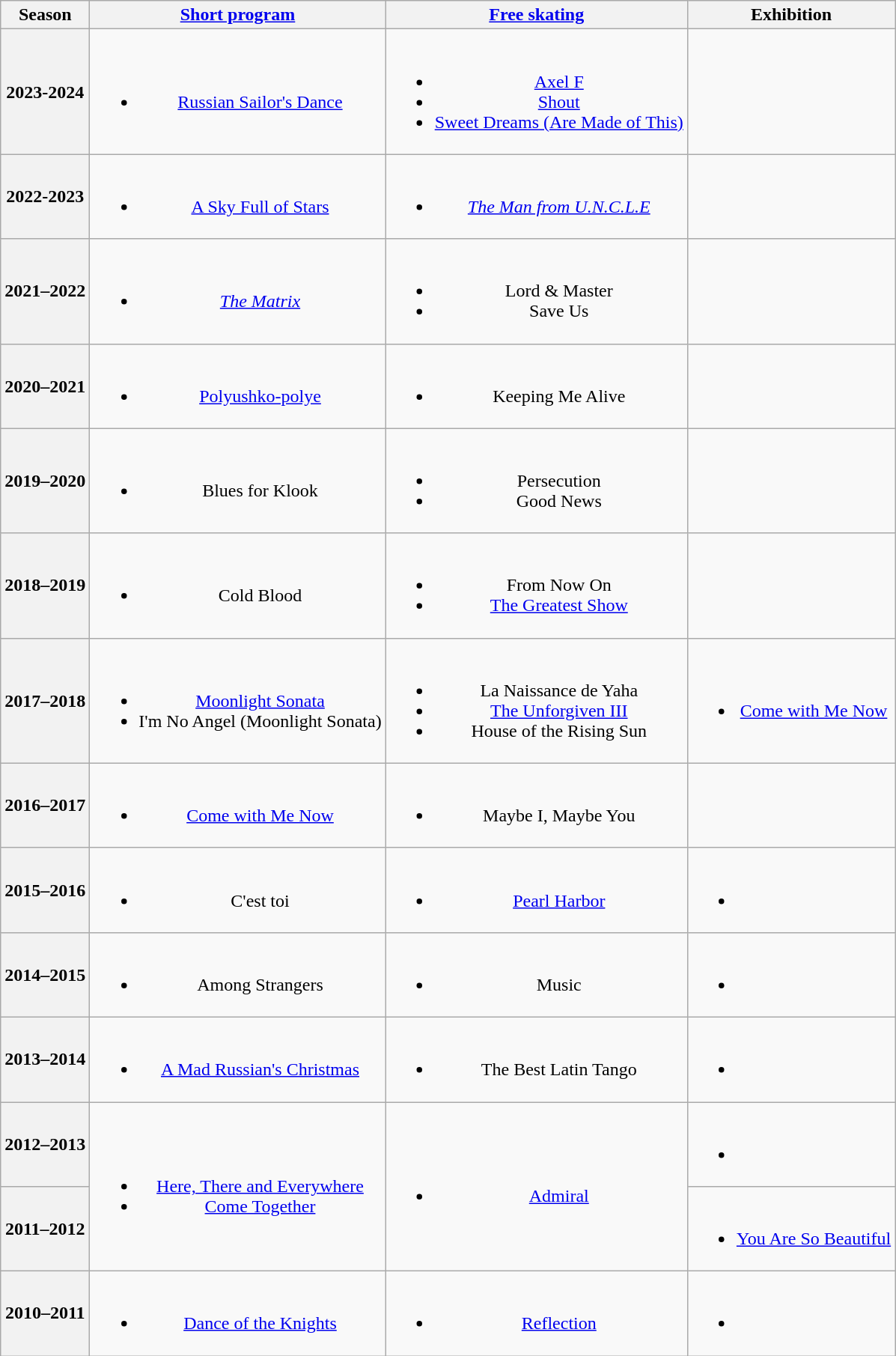<table class=wikitable style=text-align:center>
<tr>
<th>Season</th>
<th><a href='#'>Short program</a></th>
<th><a href='#'>Free skating</a></th>
<th>Exhibition</th>
</tr>
<tr>
<th>2023-2024</th>
<td><br><ul><li><a href='#'>Russian Sailor's Dance</a> <br> </li></ul></td>
<td><br><ul><li><a href='#'>Axel F</a> <br> </li><li><a href='#'>Shout</a> <br> </li><li><a href='#'>Sweet Dreams (Are Made of This)</a> <br> </li></ul></td>
<td></td>
</tr>
<tr>
<th>2022-2023</th>
<td><br><ul><li><a href='#'>A Sky Full of Stars</a> <br> </li></ul></td>
<td><br><ul><li><em><a href='#'>The Man from U.N.C.L.E</a></em> <br> </li></ul></td>
<td></td>
</tr>
<tr>
<th>2021–2022 <br> </th>
<td><br><ul><li><em><a href='#'>The Matrix</a></em> <br> </li></ul></td>
<td><br><ul><li>Lord & Master <br> </li><li>Save Us <br> </li></ul></td>
</tr>
<tr>
<th>2020–2021 <br> </th>
<td><br><ul><li><a href='#'>Polyushko-polye</a> <br></li></ul></td>
<td><br><ul><li>Keeping Me Alive <br></li></ul></td>
<td></td>
</tr>
<tr>
<th>2019–2020 <br> </th>
<td><br><ul><li>Blues for Klook <br></li></ul></td>
<td><br><ul><li>Persecution <br> </li><li>Good News <br></li></ul></td>
<td></td>
</tr>
<tr>
<th>2018–2019 <br> </th>
<td><br><ul><li>Cold Blood <br></li></ul></td>
<td><br><ul><li>From Now On</li><li><a href='#'>The Greatest Show</a> <br></li></ul></td>
<td></td>
</tr>
<tr>
<th>2017–2018 <br> </th>
<td><br><ul><li><a href='#'>Moonlight Sonata</a> <br></li><li>I'm No Angel (Moonlight Sonata) <br></li></ul></td>
<td><br><ul><li>La Naissance de Yaha <br></li><li><a href='#'>The Unforgiven III</a> <br></li><li>House of the Rising Sun <br></li></ul></td>
<td><br><ul><li><a href='#'>Come with Me Now</a> <br></li></ul></td>
</tr>
<tr>
<th>2016–2017 <br> </th>
<td><br><ul><li><a href='#'>Come with Me Now</a> <br></li></ul></td>
<td><br><ul><li>Maybe I, Maybe You <br></li></ul></td>
<td></td>
</tr>
<tr>
<th>2015–2016 <br> </th>
<td><br><ul><li>C'est toi <br></li></ul></td>
<td><br><ul><li><a href='#'>Pearl Harbor</a> <br></li></ul></td>
<td><br><ul><li></li></ul></td>
</tr>
<tr>
<th>2014–2015 <br> </th>
<td><br><ul><li>Among Strangers <br></li></ul></td>
<td><br><ul><li>Music <br></li></ul></td>
<td><br><ul><li></li></ul></td>
</tr>
<tr>
<th>2013–2014 <br> </th>
<td><br><ul><li><a href='#'>A Mad Russian's Christmas</a> <br></li></ul></td>
<td><br><ul><li>The Best Latin Tango</li></ul></td>
<td><br><ul><li></li></ul></td>
</tr>
<tr>
<th>2012–2013 <br> </th>
<td rowspan="2"><br><ul><li><a href='#'>Here, There and Everywhere</a> <br></li><li><a href='#'>Come Together</a> <br></li></ul></td>
<td rowspan="2"><br><ul><li><a href='#'>Admiral</a> <br></li></ul></td>
<td><br><ul><li></li></ul></td>
</tr>
<tr>
<th>2011–2012</th>
<td><br><ul><li><a href='#'>You Are So Beautiful</a> <br></li></ul></td>
</tr>
<tr>
<th>2010–2011</th>
<td><br><ul><li><a href='#'>Dance of the Knights</a> <br></li></ul></td>
<td><br><ul><li><a href='#'>Reflection</a> <br></li></ul></td>
<td><br><ul><li></li></ul></td>
</tr>
</table>
